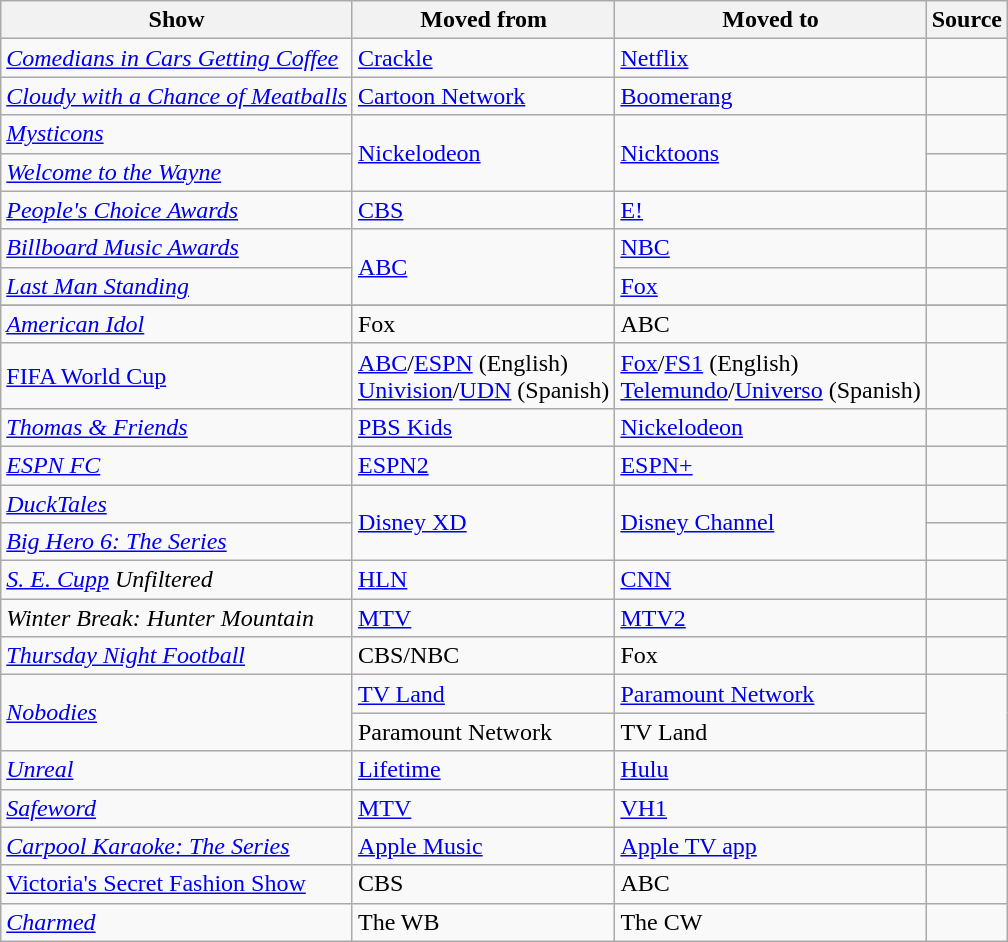<table class="wikitable sortable">
<tr ">
<th>Show</th>
<th>Moved from</th>
<th>Moved to</th>
<th>Source</th>
</tr>
<tr>
<td><em><a href='#'>Comedians in Cars Getting Coffee</a></em></td>
<td><a href='#'>Crackle</a></td>
<td><a href='#'>Netflix</a></td>
<td></td>
</tr>
<tr>
<td><em><a href='#'>Cloudy with a Chance of Meatballs</a></em></td>
<td><a href='#'>Cartoon Network</a></td>
<td><a href='#'>Boomerang</a></td>
<td></td>
</tr>
<tr>
<td><em><a href='#'>Mysticons</a></em></td>
<td rowspan=2><a href='#'>Nickelodeon</a></td>
<td rowspan=2><a href='#'>Nicktoons</a></td>
<td></td>
</tr>
<tr>
<td><em><a href='#'>Welcome to the Wayne</a></em></td>
<td></td>
</tr>
<tr>
<td><em><a href='#'>People's Choice Awards</a></em></td>
<td><a href='#'>CBS</a></td>
<td><a href='#'>E!</a></td>
<td></td>
</tr>
<tr>
<td><em><a href='#'>Billboard Music Awards</a></em></td>
<td rowspan=2><a href='#'>ABC</a></td>
<td><a href='#'>NBC</a></td>
<td></td>
</tr>
<tr>
<td><em><a href='#'>Last Man Standing</a></em></td>
<td><a href='#'>Fox</a></td>
<td></td>
</tr>
<tr>
</tr>
<tr>
<td><em><a href='#'>American Idol</a></em></td>
<td>Fox</td>
<td>ABC</td>
<td></td>
</tr>
<tr>
<td><a href='#'>FIFA World Cup</a></td>
<td><a href='#'>ABC</a>/<a href='#'>ESPN</a> (English)<br><a href='#'>Univision</a>/<a href='#'>UDN</a> (Spanish)</td>
<td><a href='#'>Fox</a>/<a href='#'>FS1</a> (English)<br><a href='#'>Telemundo</a>/<a href='#'>Universo</a> (Spanish)</td>
<td></td>
</tr>
<tr>
<td><em><a href='#'>Thomas & Friends</a></em></td>
<td><a href='#'>PBS Kids</a></td>
<td><a href='#'>Nickelodeon</a></td>
<td></td>
</tr>
<tr>
<td><em><a href='#'>ESPN FC</a></em></td>
<td><a href='#'>ESPN2</a></td>
<td><a href='#'>ESPN+</a></td>
<td></td>
</tr>
<tr>
<td><em><a href='#'>DuckTales</a></em></td>
<td rowspan=2><a href='#'>Disney XD</a></td>
<td rowspan=2><a href='#'>Disney Channel</a></td>
<td></td>
</tr>
<tr>
<td><em><a href='#'>Big Hero 6: The Series</a></em></td>
<td></td>
</tr>
<tr>
<td><em><a href='#'>S. E. Cupp</a> Unfiltered</em></td>
<td><a href='#'>HLN</a></td>
<td><a href='#'>CNN</a></td>
<td></td>
</tr>
<tr>
<td><em>Winter Break: Hunter Mountain</em></td>
<td><a href='#'>MTV</a></td>
<td><a href='#'>MTV2</a></td>
<td></td>
</tr>
<tr>
<td><em><a href='#'>Thursday Night Football</a></em></td>
<td>CBS/NBC</td>
<td>Fox</td>
<td></td>
</tr>
<tr>
<td rowspan=2><em><a href='#'>Nobodies</a></em></td>
<td><a href='#'>TV Land</a></td>
<td><a href='#'>Paramount Network</a></td>
<td rowspan=2></td>
</tr>
<tr>
<td>Paramount Network</td>
<td>TV Land</td>
</tr>
<tr>
<td><em><a href='#'>Unreal</a></em></td>
<td><a href='#'>Lifetime</a></td>
<td><a href='#'>Hulu</a></td>
<td></td>
</tr>
<tr>
<td><em><a href='#'>Safeword</a></em></td>
<td><a href='#'>MTV</a></td>
<td><a href='#'>VH1</a></td>
<td></td>
</tr>
<tr>
<td><em><a href='#'>Carpool Karaoke: The Series</a></em></td>
<td><a href='#'>Apple Music</a></td>
<td><a href='#'>Apple TV app</a></td>
<td></td>
</tr>
<tr>
<td><a href='#'>Victoria's Secret Fashion Show</a></td>
<td>CBS</td>
<td>ABC</td>
<td></td>
</tr>
<tr>
<td><a href='#'><em>Charmed</em></a></td>
<td>The WB</td>
<td>The CW</td>
<td></td>
</tr>
</table>
